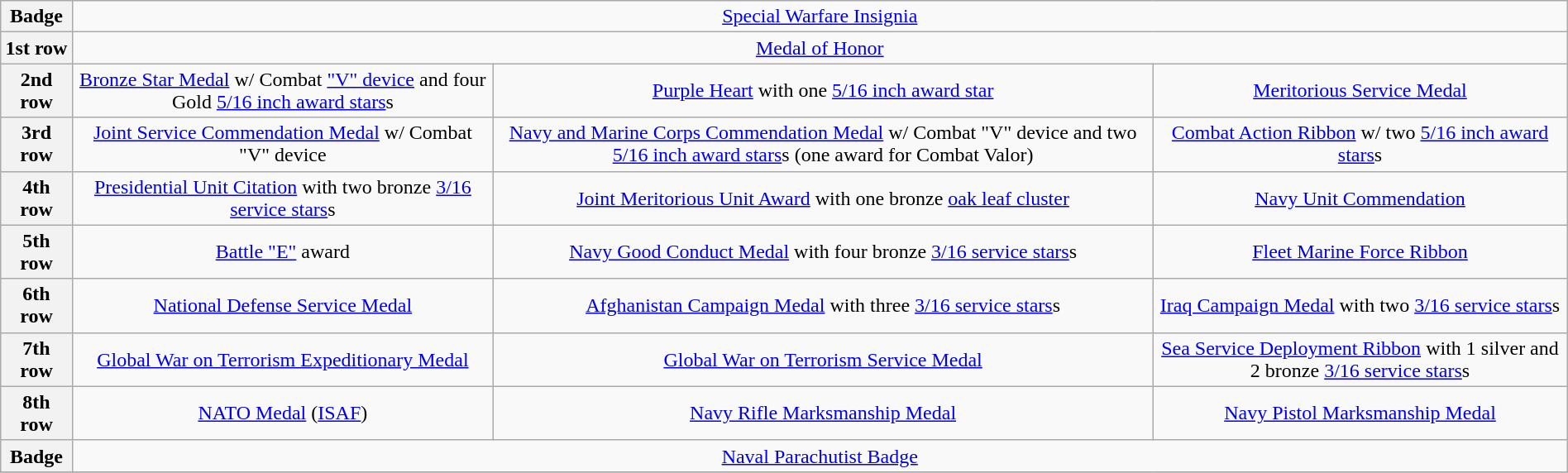<table class="wikitable" style="margin:1em auto; text-align:center;">
<tr>
<th>Badge</th>
<td colspan="3"><a href='#'>Special Warfare Insignia</a></td>
</tr>
<tr>
<th>1st row</th>
<td colspan="3"><a href='#'>Medal of Honor</a></td>
</tr>
<tr>
<th>2nd row</th>
<td><a href='#'>Bronze Star Medal</a> w/ Combat <a href='#'>"V" device</a> and four Gold <a href='#'>5/16 inch award stars</a>s</td>
<td><a href='#'>Purple Heart</a> with one <a href='#'>5/16 inch award star</a></td>
<td><a href='#'>Meritorious Service Medal</a></td>
</tr>
<tr>
<th>3rd row</th>
<td><a href='#'>Joint Service Commendation Medal</a> w/ Combat "V" device</td>
<td><a href='#'>Navy and Marine Corps Commendation Medal</a> w/ Combat "V" device and two <a href='#'>5/16 inch award stars</a>s (one award for Combat Valor)</td>
<td><a href='#'>Combat Action Ribbon</a> w/ two <a href='#'>5/16 inch award stars</a>s</td>
</tr>
<tr>
<th>4th row</th>
<td><a href='#'>Presidential Unit Citation</a> with two bronze <a href='#'>3/16 service stars</a>s</td>
<td><a href='#'>Joint Meritorious Unit Award</a> with one bronze <a href='#'>oak leaf cluster</a></td>
<td><a href='#'>Navy Unit Commendation</a></td>
</tr>
<tr>
<th>5th row</th>
<td><a href='#'>Battle "E"</a> award</td>
<td><a href='#'>Navy Good Conduct Medal</a> with four bronze <a href='#'>3/16 service stars</a>s</td>
<td><a href='#'>Fleet Marine Force Ribbon</a></td>
</tr>
<tr>
<th>6th row</th>
<td><a href='#'>National Defense Service Medal</a></td>
<td><a href='#'>Afghanistan Campaign Medal</a> with three <a href='#'>3/16 service stars</a>s</td>
<td><a href='#'>Iraq Campaign Medal</a> with two <a href='#'>3/16 service stars</a>s</td>
</tr>
<tr>
<th>7th row</th>
<td><a href='#'>Global War on Terrorism Expeditionary Medal</a></td>
<td><a href='#'>Global War on Terrorism Service Medal</a></td>
<td><a href='#'>Sea Service Deployment Ribbon</a> with 1 silver and 2 bronze <a href='#'>3/16 service stars</a>s</td>
</tr>
<tr>
<th>8th row</th>
<td><a href='#'>NATO Medal</a> (<a href='#'>ISAF</a>)</td>
<td><a href='#'>Navy Rifle Marksmanship Medal</a></td>
<td><a href='#'>Navy Pistol Marksmanship Medal</a></td>
</tr>
<tr>
<th>Badge</th>
<td colspan="3"><a href='#'>Naval Parachutist Badge</a></td>
</tr>
<tr>
</tr>
</table>
